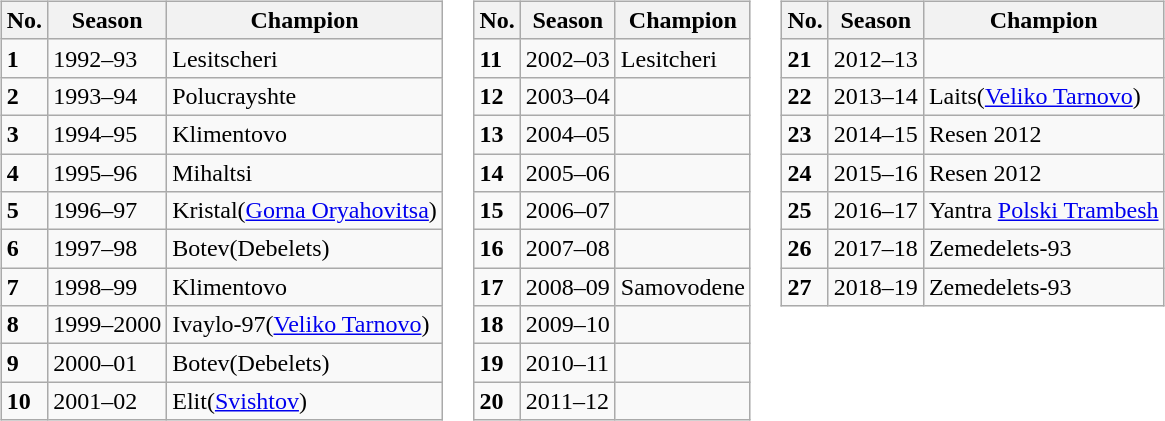<table>
<tr>
<td valign="top"><br><table class="wikitable">
<tr>
<th>No.</th>
<th>Season</th>
<th>Champion</th>
</tr>
<tr>
<td><strong>1</strong></td>
<td>1992–93</td>
<td>Lesitscheri</td>
</tr>
<tr>
<td><strong>2</strong></td>
<td>1993–94</td>
<td>Polucrayshte</td>
</tr>
<tr>
<td><strong>3</strong></td>
<td>1994–95</td>
<td>Klimentovo</td>
</tr>
<tr>
<td><strong>4</strong></td>
<td>1995–96</td>
<td>Mihaltsi</td>
</tr>
<tr>
<td><strong>5</strong></td>
<td>1996–97</td>
<td>Kristal(<a href='#'>Gorna Oryahovitsa</a>)</td>
</tr>
<tr>
<td><strong>6</strong></td>
<td>1997–98</td>
<td>Botev(Debelets)</td>
</tr>
<tr>
<td><strong>7</strong></td>
<td>1998–99</td>
<td>Klimentovo</td>
</tr>
<tr>
<td><strong>8</strong></td>
<td>1999–2000</td>
<td>Ivaylo-97(<a href='#'>Veliko Tarnovo</a>)</td>
</tr>
<tr>
<td><strong>9</strong></td>
<td>2000–01</td>
<td>Botev(Debelets)</td>
</tr>
<tr>
<td><strong>10</strong></td>
<td>2001–02</td>
<td>Elit(<a href='#'>Svishtov</a>)</td>
</tr>
</table>
</td>
<td valign="top"><br><table class="wikitable">
<tr>
<th>No.</th>
<th>Season</th>
<th>Champion</th>
</tr>
<tr>
<td><strong>11</strong></td>
<td>2002–03</td>
<td>Lesitcheri</td>
</tr>
<tr>
<td><strong>12</strong></td>
<td>2003–04</td>
<td></td>
</tr>
<tr>
<td><strong>13</strong></td>
<td>2004–05</td>
<td></td>
</tr>
<tr>
<td><strong>14</strong></td>
<td>2005–06</td>
<td></td>
</tr>
<tr>
<td><strong>15</strong></td>
<td>2006–07</td>
<td></td>
</tr>
<tr>
<td><strong>16</strong></td>
<td>2007–08</td>
<td></td>
</tr>
<tr>
<td><strong>17</strong></td>
<td>2008–09</td>
<td>Samovodene</td>
</tr>
<tr>
<td><strong>18</strong></td>
<td>2009–10</td>
<td></td>
</tr>
<tr>
<td><strong>19</strong></td>
<td>2010–11</td>
<td></td>
</tr>
<tr>
<td><strong>20</strong></td>
<td>2011–12</td>
<td></td>
</tr>
</table>
</td>
<td valign="top"><br><table class="wikitable">
<tr>
<th>No.</th>
<th>Season</th>
<th>Champion</th>
</tr>
<tr>
<td><strong>21</strong></td>
<td>2012–13</td>
<td></td>
</tr>
<tr>
<td><strong>22</strong></td>
<td>2013–14</td>
<td>Laits(<a href='#'>Veliko Tarnovo</a>)</td>
</tr>
<tr>
<td><strong>23</strong></td>
<td>2014–15</td>
<td>Resen 2012</td>
</tr>
<tr>
<td><strong>24</strong></td>
<td>2015–16</td>
<td>Resen 2012</td>
</tr>
<tr>
<td><strong>25</strong></td>
<td>2016–17</td>
<td>Yantra <a href='#'>Polski Trambesh</a></td>
</tr>
<tr>
<td><strong>26</strong></td>
<td>2017–18</td>
<td>Zemedelets-93</td>
</tr>
<tr>
<td><strong>27</strong></td>
<td>2018–19</td>
<td>Zemedelets-93</td>
</tr>
</table>
</td>
</tr>
</table>
